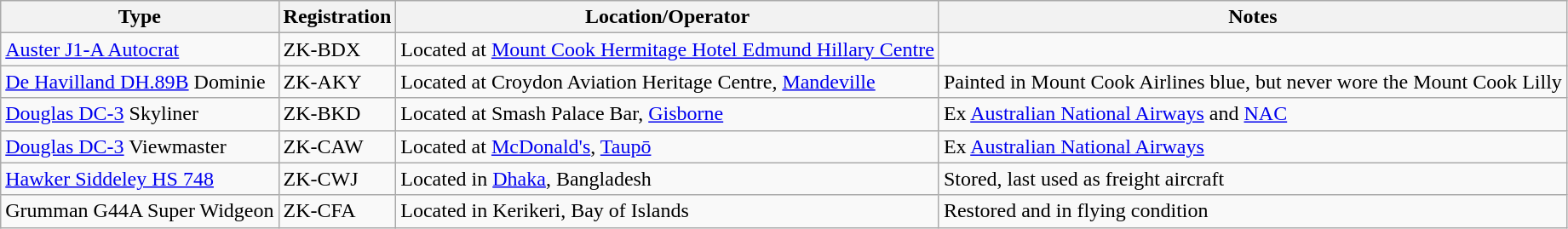<table class="wikitable sortable">
<tr>
<th scope="col">Type</th>
<th scope="col">Registration</th>
<th scope="col">Location/Operator</th>
<th scope="col" class="unsortable">Notes</th>
</tr>
<tr>
<td><a href='#'>Auster J1-A Autocrat</a></td>
<td>ZK-BDX</td>
<td>Located at <a href='#'>Mount Cook Hermitage Hotel Edmund Hillary Centre</a></td>
<td></td>
</tr>
<tr>
<td><a href='#'>De Havilland DH.89B</a> Dominie</td>
<td>ZK-AKY</td>
<td>Located at Croydon Aviation Heritage Centre, <a href='#'>Mandeville</a></td>
<td>Painted in Mount Cook Airlines blue, but never wore the Mount Cook Lilly</td>
</tr>
<tr>
<td><a href='#'>Douglas DC-3</a> Skyliner</td>
<td>ZK-BKD</td>
<td>Located at Smash Palace Bar, <a href='#'>Gisborne</a></td>
<td>Ex <a href='#'>Australian National Airways</a> and <a href='#'>NAC</a></td>
</tr>
<tr>
<td><a href='#'>Douglas DC-3</a> Viewmaster</td>
<td>ZK-CAW</td>
<td>Located at <a href='#'>McDonald's</a>, <a href='#'>Taupō</a></td>
<td>Ex <a href='#'>Australian National Airways</a></td>
</tr>
<tr>
<td><a href='#'>Hawker Siddeley HS 748</a></td>
<td>ZK-CWJ</td>
<td>Located in <a href='#'>Dhaka</a>, Bangladesh</td>
<td>Stored, last used as freight aircraft</td>
</tr>
<tr>
<td>Grumman G44A Super Widgeon</td>
<td>ZK-CFA</td>
<td>Located in Kerikeri, Bay of Islands</td>
<td>Restored and in flying condition</td>
</tr>
</table>
